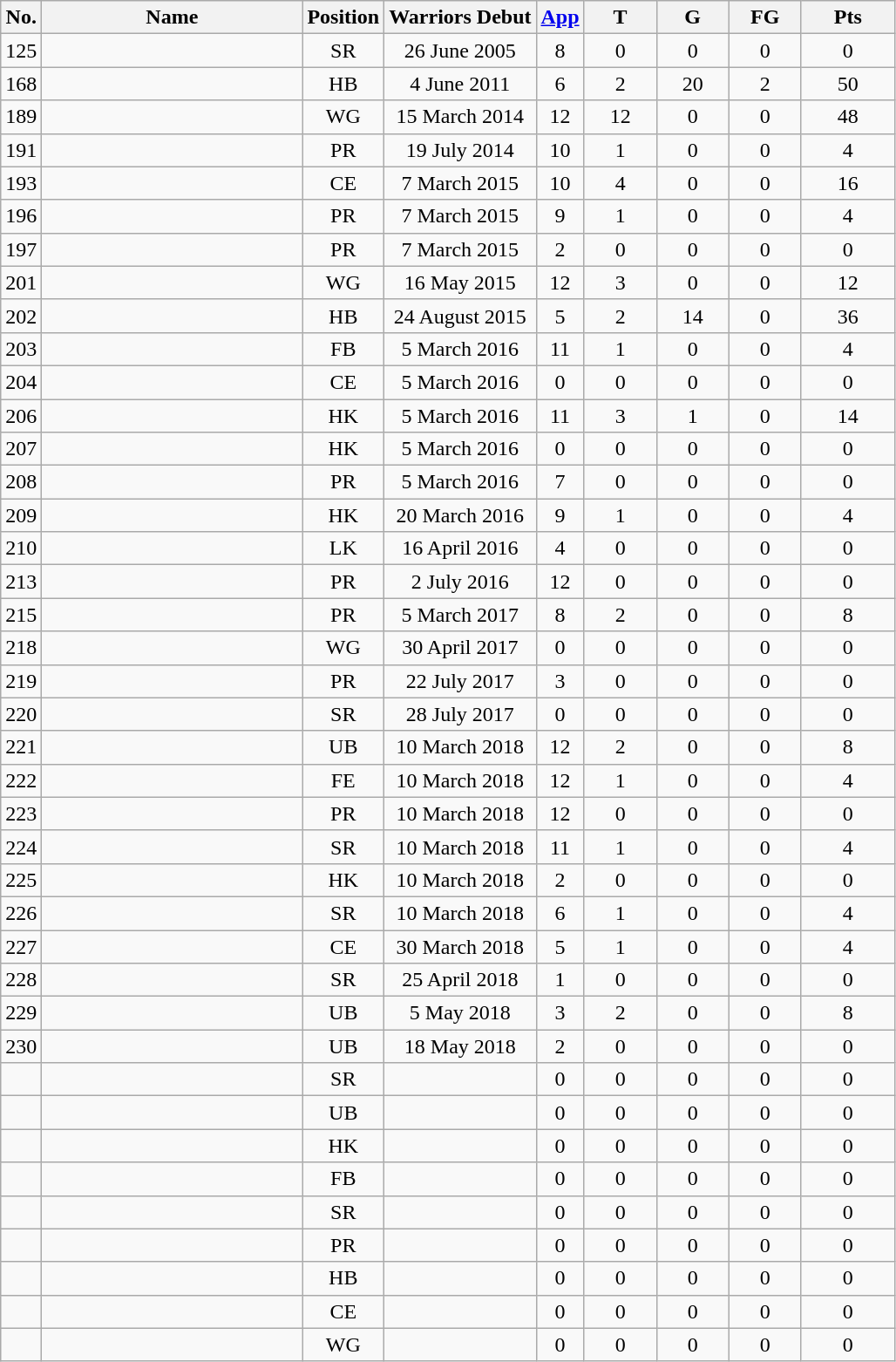<table class="wikitable sortable" style="text-align: center;">
<tr>
<th>No.</th>
<th style="width:12em">Name</th>
<th>Position</th>
<th>Warriors Debut</th>
<th><a href='#'>App</a></th>
<th style="width:3em">T</th>
<th style="width:3em">G</th>
<th style="width:3em">FG</th>
<th style="width:4em">Pts</th>
</tr>
<tr>
<td>125</td>
<td align=left></td>
<td>SR</td>
<td>26 June 2005</td>
<td>8</td>
<td>0</td>
<td>0</td>
<td>0</td>
<td>0</td>
</tr>
<tr>
<td>168</td>
<td align=left></td>
<td>HB</td>
<td>4 June 2011</td>
<td>6</td>
<td>2</td>
<td>20</td>
<td>2</td>
<td>50</td>
</tr>
<tr>
<td>189</td>
<td align=left></td>
<td>WG</td>
<td>15 March 2014</td>
<td>12</td>
<td>12</td>
<td>0</td>
<td>0</td>
<td>48</td>
</tr>
<tr>
<td>191</td>
<td align=left></td>
<td>PR</td>
<td>19 July 2014</td>
<td>10</td>
<td>1</td>
<td>0</td>
<td>0</td>
<td>4</td>
</tr>
<tr>
<td>193</td>
<td align=left></td>
<td>CE</td>
<td>7 March 2015</td>
<td>10</td>
<td>4</td>
<td>0</td>
<td>0</td>
<td>16</td>
</tr>
<tr>
<td>196</td>
<td align=left></td>
<td>PR</td>
<td>7 March 2015</td>
<td>9</td>
<td>1</td>
<td>0</td>
<td>0</td>
<td>4</td>
</tr>
<tr>
<td>197</td>
<td align=left></td>
<td>PR</td>
<td>7 March 2015</td>
<td>2</td>
<td>0</td>
<td>0</td>
<td>0</td>
<td>0</td>
</tr>
<tr>
<td>201</td>
<td align=left></td>
<td>WG</td>
<td>16 May 2015</td>
<td>12</td>
<td>3</td>
<td>0</td>
<td>0</td>
<td>12</td>
</tr>
<tr>
<td>202</td>
<td align=left></td>
<td>HB</td>
<td>24 August 2015</td>
<td>5</td>
<td>2</td>
<td>14</td>
<td>0</td>
<td>36</td>
</tr>
<tr>
<td>203</td>
<td align=left></td>
<td>FB</td>
<td>5 March 2016</td>
<td>11</td>
<td>1</td>
<td>0</td>
<td>0</td>
<td>4</td>
</tr>
<tr>
<td>204</td>
<td align=left></td>
<td>CE</td>
<td>5 March 2016</td>
<td>0</td>
<td>0</td>
<td>0</td>
<td>0</td>
<td>0</td>
</tr>
<tr>
<td>206</td>
<td align=left></td>
<td>HK</td>
<td>5 March 2016</td>
<td>11</td>
<td>3</td>
<td>1</td>
<td>0</td>
<td>14</td>
</tr>
<tr>
<td>207</td>
<td align=left></td>
<td>HK</td>
<td>5 March 2016</td>
<td>0</td>
<td>0</td>
<td>0</td>
<td>0</td>
<td>0</td>
</tr>
<tr>
<td>208</td>
<td align=left></td>
<td>PR</td>
<td>5 March 2016</td>
<td>7</td>
<td>0</td>
<td>0</td>
<td>0</td>
<td>0</td>
</tr>
<tr>
<td>209</td>
<td align=left></td>
<td>HK</td>
<td>20 March 2016</td>
<td>9</td>
<td>1</td>
<td>0</td>
<td>0</td>
<td>4</td>
</tr>
<tr>
<td>210</td>
<td align=left></td>
<td>LK</td>
<td>16 April 2016</td>
<td>4</td>
<td>0</td>
<td>0</td>
<td>0</td>
<td>0</td>
</tr>
<tr>
<td>213</td>
<td align=left></td>
<td>PR</td>
<td>2 July 2016</td>
<td>12</td>
<td>0</td>
<td>0</td>
<td>0</td>
<td>0</td>
</tr>
<tr>
<td>215</td>
<td align=left></td>
<td>PR</td>
<td>5 March 2017</td>
<td>8</td>
<td>2</td>
<td>0</td>
<td>0</td>
<td>8</td>
</tr>
<tr>
<td>218</td>
<td align=left></td>
<td>WG</td>
<td>30 April 2017</td>
<td>0</td>
<td>0</td>
<td>0</td>
<td>0</td>
<td>0</td>
</tr>
<tr>
<td>219</td>
<td align=left></td>
<td>PR</td>
<td>22 July 2017</td>
<td>3</td>
<td>0</td>
<td>0</td>
<td>0</td>
<td>0</td>
</tr>
<tr>
<td>220</td>
<td align=left></td>
<td>SR</td>
<td>28 July 2017</td>
<td>0</td>
<td>0</td>
<td>0</td>
<td>0</td>
<td>0</td>
</tr>
<tr>
<td>221</td>
<td align=left></td>
<td>UB</td>
<td>10 March 2018</td>
<td>12</td>
<td>2</td>
<td>0</td>
<td>0</td>
<td>8</td>
</tr>
<tr>
<td>222</td>
<td align=left></td>
<td>FE</td>
<td>10 March 2018</td>
<td>12</td>
<td>1</td>
<td>0</td>
<td>0</td>
<td>4</td>
</tr>
<tr>
<td>223</td>
<td align=left></td>
<td>PR</td>
<td>10 March 2018</td>
<td>12</td>
<td>0</td>
<td>0</td>
<td>0</td>
<td>0</td>
</tr>
<tr>
<td>224</td>
<td align=left></td>
<td>SR</td>
<td>10 March 2018</td>
<td>11</td>
<td>1</td>
<td>0</td>
<td>0</td>
<td>4</td>
</tr>
<tr>
<td>225</td>
<td align=left></td>
<td>HK</td>
<td>10 March 2018</td>
<td>2</td>
<td>0</td>
<td>0</td>
<td>0</td>
<td>0</td>
</tr>
<tr>
<td>226</td>
<td align=left></td>
<td>SR</td>
<td>10 March 2018</td>
<td>6</td>
<td>1</td>
<td>0</td>
<td>0</td>
<td>4</td>
</tr>
<tr>
<td>227</td>
<td align=left></td>
<td>CE</td>
<td>30 March 2018</td>
<td>5</td>
<td>1</td>
<td>0</td>
<td>0</td>
<td>4</td>
</tr>
<tr>
<td>228</td>
<td align=left></td>
<td>SR</td>
<td>25 April 2018</td>
<td>1</td>
<td>0</td>
<td>0</td>
<td>0</td>
<td>0</td>
</tr>
<tr>
<td>229</td>
<td align=left></td>
<td>UB</td>
<td>5 May 2018</td>
<td>3</td>
<td>2</td>
<td>0</td>
<td>0</td>
<td>8</td>
</tr>
<tr>
<td>230</td>
<td align=left></td>
<td>UB</td>
<td>18 May 2018</td>
<td>2</td>
<td>0</td>
<td>0</td>
<td>0</td>
<td>0</td>
</tr>
<tr>
<td></td>
<td align=left></td>
<td>SR</td>
<td></td>
<td>0</td>
<td>0</td>
<td>0</td>
<td>0</td>
<td>0</td>
</tr>
<tr>
<td></td>
<td align=left></td>
<td>UB</td>
<td></td>
<td>0</td>
<td>0</td>
<td>0</td>
<td>0</td>
<td>0</td>
</tr>
<tr>
<td></td>
<td align=left></td>
<td>HK</td>
<td></td>
<td>0</td>
<td>0</td>
<td>0</td>
<td>0</td>
<td>0</td>
</tr>
<tr>
<td></td>
<td align=left></td>
<td>FB</td>
<td></td>
<td>0</td>
<td>0</td>
<td>0</td>
<td>0</td>
<td>0</td>
</tr>
<tr>
<td></td>
<td align=left></td>
<td>SR</td>
<td></td>
<td>0</td>
<td>0</td>
<td>0</td>
<td>0</td>
<td>0</td>
</tr>
<tr>
<td></td>
<td align=left></td>
<td>PR</td>
<td></td>
<td>0</td>
<td>0</td>
<td>0</td>
<td>0</td>
<td>0</td>
</tr>
<tr>
<td></td>
<td align=left></td>
<td>HB</td>
<td></td>
<td>0</td>
<td>0</td>
<td>0</td>
<td>0</td>
<td>0</td>
</tr>
<tr>
<td></td>
<td align=left></td>
<td>CE</td>
<td></td>
<td>0</td>
<td>0</td>
<td>0</td>
<td>0</td>
<td>0</td>
</tr>
<tr>
<td></td>
<td align=left></td>
<td>WG</td>
<td></td>
<td>0</td>
<td>0</td>
<td>0</td>
<td>0</td>
<td>0</td>
</tr>
</table>
